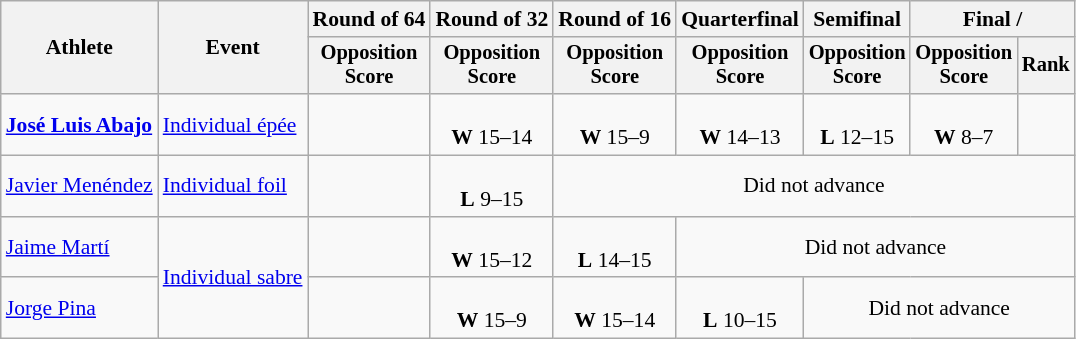<table class="wikitable" style="font-size:90%">
<tr>
<th rowspan="2">Athlete</th>
<th rowspan="2">Event</th>
<th>Round of 64</th>
<th>Round of 32</th>
<th>Round of 16</th>
<th>Quarterfinal</th>
<th>Semifinal</th>
<th colspan=2>Final / </th>
</tr>
<tr style="font-size:95%">
<th>Opposition <br> Score</th>
<th>Opposition <br> Score</th>
<th>Opposition <br> Score</th>
<th>Opposition <br> Score</th>
<th>Opposition <br> Score</th>
<th>Opposition <br> Score</th>
<th>Rank</th>
</tr>
<tr align=center>
<td align=left><strong><a href='#'>José Luis Abajo</a></strong></td>
<td align=left><a href='#'>Individual épée</a></td>
<td></td>
<td><br><strong>W</strong> 15–14</td>
<td><br><strong>W</strong> 15–9</td>
<td><br><strong>W</strong> 14–13</td>
<td><br><strong>L</strong> 12–15</td>
<td><br><strong>W</strong> 8–7</td>
<td></td>
</tr>
<tr align=center>
<td align=left><a href='#'>Javier Menéndez</a></td>
<td align=left><a href='#'>Individual foil</a></td>
<td></td>
<td><br><strong>L</strong> 9–15</td>
<td colspan=5>Did not advance</td>
</tr>
<tr align=center>
<td align=left><a href='#'>Jaime Martí</a></td>
<td align=left rowspan=2><a href='#'>Individual sabre</a></td>
<td></td>
<td><br><strong>W</strong> 15–12</td>
<td><br><strong>L</strong> 14–15</td>
<td colspan=4>Did not advance</td>
</tr>
<tr align=center>
<td align=left><a href='#'>Jorge Pina</a></td>
<td></td>
<td><br><strong>W</strong> 15–9</td>
<td><br><strong>W</strong> 15–14</td>
<td><br><strong>L</strong> 10–15</td>
<td colspan=3>Did not advance</td>
</tr>
</table>
